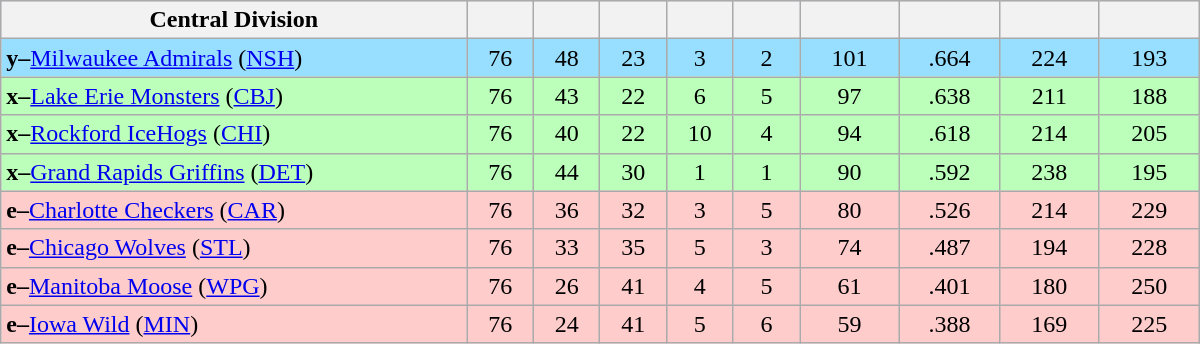<table class="wikitable" style="text-align:center; width:50em">
<tr bgcolor="#DDDDFF">
<th width="35%">Central Division</th>
<th width="5%"></th>
<th width="5%"></th>
<th width="5%"></th>
<th width="5%"></th>
<th width="5%"></th>
<th width="7.5%"></th>
<th width="7.5%"></th>
<th width="7.5%"></th>
<th width="7.5%"></th>
</tr>
<tr bgcolor=#97deff>
<td align=left><strong>y–</strong><a href='#'>Milwaukee Admirals</a> (<a href='#'>NSH</a>)</td>
<td>76</td>
<td>48</td>
<td>23</td>
<td>3</td>
<td>2</td>
<td>101</td>
<td>.664</td>
<td>224</td>
<td>193</td>
</tr>
<tr bgcolor=#bbffbb>
<td align=left><strong>x–</strong><a href='#'>Lake Erie Monsters</a> (<a href='#'>CBJ</a>)</td>
<td>76</td>
<td>43</td>
<td>22</td>
<td>6</td>
<td>5</td>
<td>97</td>
<td>.638</td>
<td>211</td>
<td>188</td>
</tr>
<tr bgcolor=#bbffbb>
<td align=left><strong>x–</strong><a href='#'>Rockford IceHogs</a> (<a href='#'>CHI</a>)</td>
<td>76</td>
<td>40</td>
<td>22</td>
<td>10</td>
<td>4</td>
<td>94</td>
<td>.618</td>
<td>214</td>
<td>205</td>
</tr>
<tr bgcolor=#bbffbb>
<td align=left><strong>x–</strong><a href='#'>Grand Rapids Griffins</a> (<a href='#'>DET</a>)</td>
<td>76</td>
<td>44</td>
<td>30</td>
<td>1</td>
<td>1</td>
<td>90</td>
<td>.592</td>
<td>238</td>
<td>195</td>
</tr>
<tr bgcolor=#ffcccc>
<td align=left><strong>e–</strong><a href='#'>Charlotte Checkers</a> (<a href='#'>CAR</a>)</td>
<td>76</td>
<td>36</td>
<td>32</td>
<td>3</td>
<td>5</td>
<td>80</td>
<td>.526</td>
<td>214</td>
<td>229</td>
</tr>
<tr bgcolor=#ffcccc>
<td align=left><strong>e–</strong><a href='#'>Chicago Wolves</a> (<a href='#'>STL</a>)</td>
<td>76</td>
<td>33</td>
<td>35</td>
<td>5</td>
<td>3</td>
<td>74</td>
<td>.487</td>
<td>194</td>
<td>228</td>
</tr>
<tr bgcolor=#ffcccc>
<td align=left><strong>e–</strong><a href='#'>Manitoba Moose</a> (<a href='#'>WPG</a>)</td>
<td>76</td>
<td>26</td>
<td>41</td>
<td>4</td>
<td>5</td>
<td>61</td>
<td>.401</td>
<td>180</td>
<td>250</td>
</tr>
<tr bgcolor=#ffcccc>
<td align=left><strong>e–</strong><a href='#'>Iowa Wild</a> (<a href='#'>MIN</a>)</td>
<td>76</td>
<td>24</td>
<td>41</td>
<td>5</td>
<td>6</td>
<td>59</td>
<td>.388</td>
<td>169</td>
<td>225</td>
</tr>
</table>
